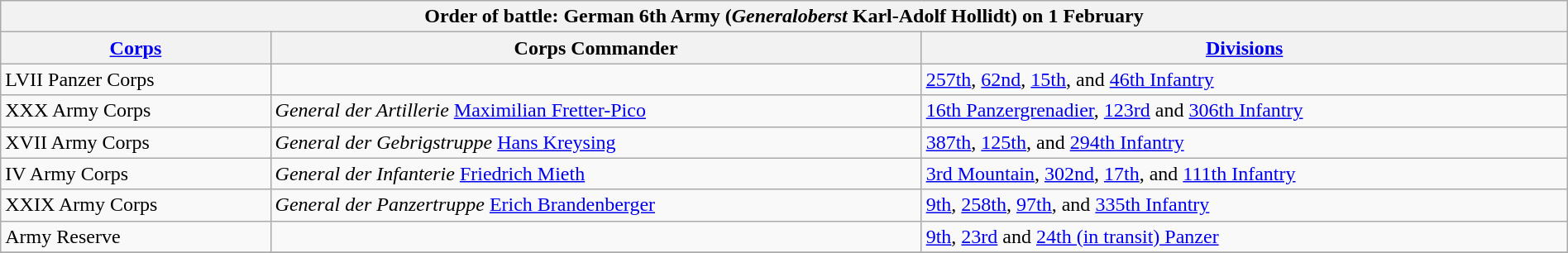<table class="wikitable collapsible" style="width: 100%; margin-left: 0; margin-right: 0;">
<tr>
<th colspan="6">Order of battle: German 6th Army (<em>Generaloberst</em> Karl-Adolf Hollidt) on 1 February</th>
</tr>
<tr>
<th><a href='#'>Corps</a></th>
<th>Corps Commander</th>
<th><a href='#'>Divisions</a></th>
</tr>
<tr>
<td>LVII Panzer Corps</td>
<td></td>
<td><a href='#'>257th</a>, <a href='#'>62nd</a>, <a href='#'>15th</a>, and <a href='#'>46th Infantry</a></td>
</tr>
<tr>
<td>XXX Army Corps</td>
<td><em>General der Artillerie</em> <a href='#'>Maximilian Fretter-Pico</a></td>
<td><a href='#'>16th Panzergrenadier</a>, <a href='#'>123rd</a> and <a href='#'>306th Infantry</a></td>
</tr>
<tr>
<td>XVII Army Corps</td>
<td><em>General der Gebrigstruppe</em> <a href='#'>Hans Kreysing</a></td>
<td><a href='#'>387th</a>, <a href='#'>125th</a>, and <a href='#'>294th Infantry</a></td>
</tr>
<tr>
<td>IV Army Corps</td>
<td><em>General der Infanterie</em> <a href='#'>Friedrich Mieth</a></td>
<td><a href='#'>3rd Mountain</a>, <a href='#'>302nd</a>, <a href='#'>17th</a>, and <a href='#'>111th Infantry</a></td>
</tr>
<tr>
<td>XXIX Army Corps</td>
<td><em>General der Panzertruppe</em> <a href='#'>Erich Brandenberger</a></td>
<td><a href='#'>9th</a>, <a href='#'>258th</a>, <a href='#'>97th</a>, and <a href='#'>335th Infantry</a></td>
</tr>
<tr>
<td>Army Reserve</td>
<td></td>
<td><a href='#'>9th</a>, <a href='#'>23rd</a> and <a href='#'>24th (in transit) Panzer</a></td>
</tr>
<tr>
</tr>
</table>
